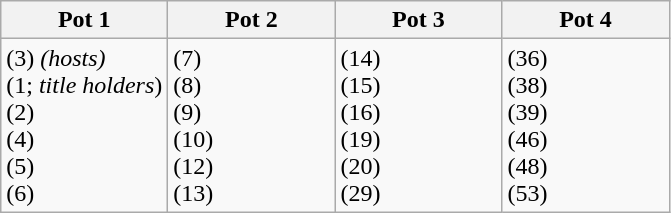<table class="wikitable">
<tr>
<th width=25%>Pot 1</th>
<th width=25%>Pot 2</th>
<th width=25%>Pot 3</th>
<th width=25%>Pot 4</th>
</tr>
<tr>
<td> (3) <em>(hosts)</em><br> (1; <em>title holders</em>) <br> (2)<br> (4)<br> (5)<br> (6)</td>
<td> (7)<br> (8)<br> (9)<br> (10)<br> (12)<br> (13)</td>
<td> (14)<br> (15)<br> (16)<br> (19)<br> (20)<br> (29)</td>
<td> (36)<br> (38)<br> (39)<br> (46)<br> (48)<br> (53)</td>
</tr>
</table>
